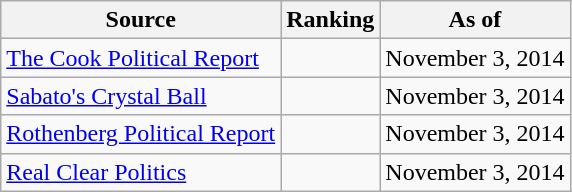<table class="wikitable" style="text-align:center">
<tr>
<th>Source</th>
<th>Ranking</th>
<th>As of</th>
</tr>
<tr>
<td align=left><a href='#'>The Cook Political Report</a></td>
<td></td>
<td>November 3, 2014</td>
</tr>
<tr>
<td align=left><a href='#'>Sabato's Crystal Ball</a></td>
<td></td>
<td>November 3, 2014</td>
</tr>
<tr>
<td align=left><a href='#'>Rothenberg Political Report</a></td>
<td></td>
<td>November 3, 2014</td>
</tr>
<tr>
<td align=left><a href='#'>Real Clear Politics</a></td>
<td></td>
<td>November 3, 2014</td>
</tr>
</table>
